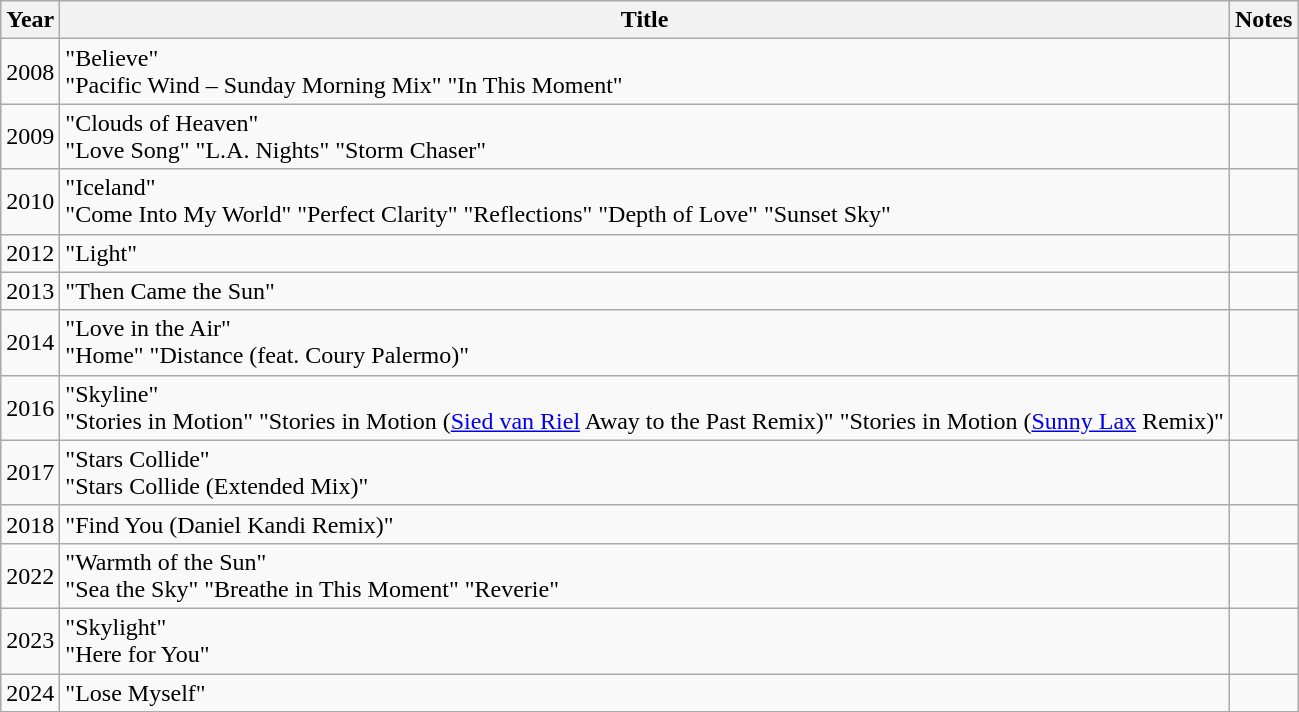<table class="wikitable">
<tr>
<th>Year</th>
<th>Title</th>
<th>Notes</th>
</tr>
<tr>
<td>2008</td>
<td>"Believe"<br>"Pacific Wind – Sunday Morning Mix"
"In This Moment"</td>
<td></td>
</tr>
<tr>
<td>2009</td>
<td>"Clouds of Heaven"<br>"Love Song"
"L.A. Nights"
"Storm Chaser"</td>
<td></td>
</tr>
<tr>
<td>2010</td>
<td>"Iceland"<br>"Come Into My World"
"Perfect Clarity"
"Reflections"
"Depth of Love"
"Sunset Sky"</td>
<td></td>
</tr>
<tr>
<td>2012</td>
<td>"Light"</td>
<td></td>
</tr>
<tr>
<td>2013</td>
<td>"Then Came the Sun"</td>
<td></td>
</tr>
<tr>
<td>2014</td>
<td>"Love in the Air"<br>"Home"
"Distance (feat. Coury Palermo)"</td>
<td></td>
</tr>
<tr>
<td>2016</td>
<td>"Skyline"<br>"Stories in Motion"
"Stories in Motion (<a href='#'>Sied van Riel</a> Away to the Past Remix)"
"Stories in Motion (<a href='#'>Sunny Lax</a> Remix)"</td>
<td></td>
</tr>
<tr>
<td>2017</td>
<td>"Stars Collide"<br>"Stars Collide (Extended Mix)"</td>
<td></td>
</tr>
<tr>
<td>2018</td>
<td>"Find You (Daniel Kandi Remix)"</td>
<td></td>
</tr>
<tr>
<td>2022</td>
<td>"Warmth of the Sun"<br>"Sea the Sky"
"Breathe in This Moment"
"Reverie"</td>
<td></td>
</tr>
<tr>
<td>2023</td>
<td>"Skylight"<br>"Here for You"</td>
<td></td>
</tr>
<tr>
<td>2024</td>
<td>"Lose Myself"</td>
<td></td>
</tr>
</table>
